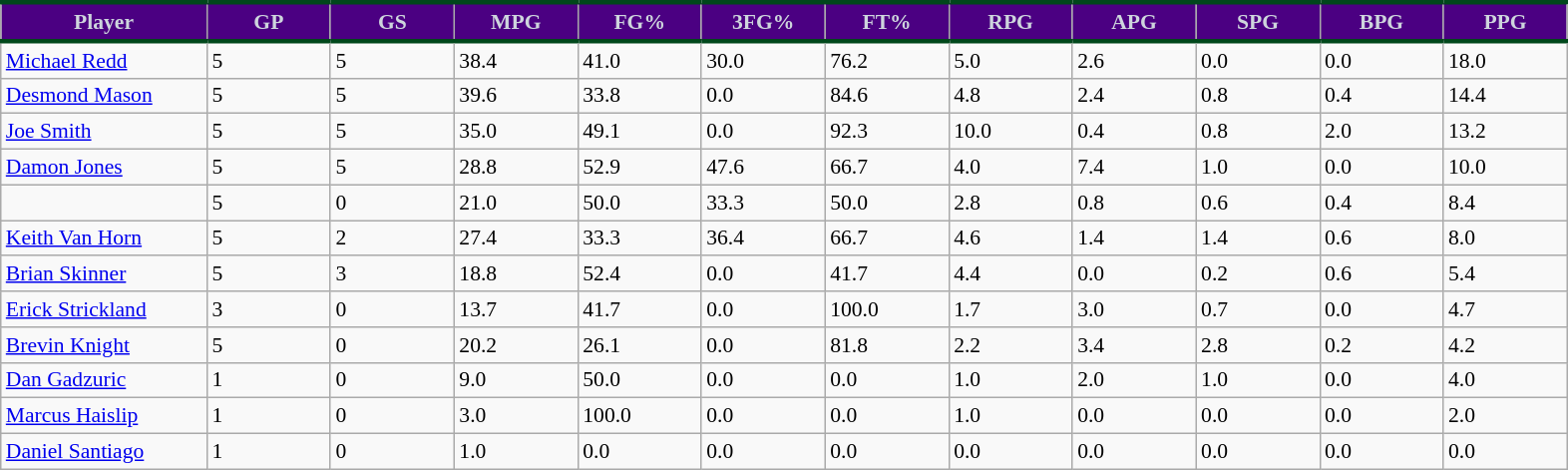<table class="wikitable sortable" style="font-size: 90%">
<tr>
<th style="background:#4B0082; color:#CED5DD; border-top:#00471B 3px solid; border-bottom:#00471B 3px solid;" width="10%">Player</th>
<th style="background:#4B0082; color:#CED5DD; border-top:#00471B 3px solid; border-bottom:#00471B 3px solid;" width="6%">GP</th>
<th style="background:#4B0082; color:#CED5DD; border-top:#00471B 3px solid; border-bottom:#00471B 3px solid;" width="6%">GS</th>
<th style="background:#4B0082; color:#CED5DD; border-top:#00471B 3px solid; border-bottom:#00471B 3px solid;" width="6%">MPG</th>
<th style="background:#4B0082; color:#CED5DD; border-top:#00471B 3px solid; border-bottom:#00471B 3px solid;"width="6%">FG%</th>
<th style="background:#4B0082; color:#CED5DD; border-top:#00471B 3px solid; border-bottom:#00471B 3px solid;" width="6%">3FG%</th>
<th style="background:#4B0082; color:#CED5DD; border-top:#00471B 3px solid; border-bottom:#00471B 3px solid;" width="6%">FT%</th>
<th style="background:#4B0082; color:#CED5DD; border-top:#00471B 3px solid; border-bottom:#00471B 3px solid;"width="6%">RPG</th>
<th style="background:#4B0082; color:#CED5DD; border-top:#00471B 3px solid; border-bottom:#00471B 3px solid;"width="6%">APG</th>
<th style="background:#4B0082; color:#CED5DD; border-top:#00471B 3px solid; border-bottom:#00471B 3px solid;"width="6%">SPG</th>
<th style="background:#4B0082; color:#CED5DD; border-top:#00471B 3px solid; border-bottom:#00471B 3px solid;"width="6%">BPG</th>
<th style="background:#4B0082; color:#CED5DD; border-top:#00471B 3px solid; border-bottom:#00471B 3px solid;"width="6%">PPG</th>
</tr>
<tr>
<td><a href='#'>Michael Redd</a></td>
<td>5</td>
<td>5</td>
<td>38.4</td>
<td>41.0</td>
<td>30.0</td>
<td>76.2</td>
<td>5.0</td>
<td>2.6</td>
<td>0.0</td>
<td>0.0</td>
<td>18.0</td>
</tr>
<tr>
<td><a href='#'>Desmond Mason</a></td>
<td>5</td>
<td>5</td>
<td>39.6</td>
<td>33.8</td>
<td>0.0</td>
<td>84.6</td>
<td>4.8</td>
<td>2.4</td>
<td>0.8</td>
<td>0.4</td>
<td>14.4</td>
</tr>
<tr>
<td><a href='#'>Joe Smith</a></td>
<td>5</td>
<td>5</td>
<td>35.0</td>
<td>49.1</td>
<td>0.0</td>
<td>92.3</td>
<td>10.0</td>
<td>0.4</td>
<td>0.8</td>
<td>2.0</td>
<td>13.2</td>
</tr>
<tr>
<td><a href='#'>Damon Jones</a></td>
<td>5</td>
<td>5</td>
<td>28.8</td>
<td>52.9</td>
<td>47.6</td>
<td>66.7</td>
<td>4.0</td>
<td>7.4</td>
<td>1.0</td>
<td>0.0</td>
<td>10.0</td>
</tr>
<tr>
<td></td>
<td>5</td>
<td>0</td>
<td>21.0</td>
<td>50.0</td>
<td>33.3</td>
<td>50.0</td>
<td>2.8</td>
<td>0.8</td>
<td>0.6</td>
<td>0.4</td>
<td>8.4</td>
</tr>
<tr>
<td><a href='#'>Keith Van Horn</a></td>
<td>5</td>
<td>2</td>
<td>27.4</td>
<td>33.3</td>
<td>36.4</td>
<td>66.7</td>
<td>4.6</td>
<td>1.4</td>
<td>1.4</td>
<td>0.6</td>
<td>8.0</td>
</tr>
<tr>
<td><a href='#'>Brian Skinner</a></td>
<td>5</td>
<td>3</td>
<td>18.8</td>
<td>52.4</td>
<td>0.0</td>
<td>41.7</td>
<td>4.4</td>
<td>0.0</td>
<td>0.2</td>
<td>0.6</td>
<td>5.4</td>
</tr>
<tr>
<td><a href='#'>Erick Strickland</a></td>
<td>3</td>
<td>0</td>
<td>13.7</td>
<td>41.7</td>
<td>0.0</td>
<td>100.0</td>
<td>1.7</td>
<td>3.0</td>
<td>0.7</td>
<td>0.0</td>
<td>4.7</td>
</tr>
<tr>
<td><a href='#'>Brevin Knight</a></td>
<td>5</td>
<td>0</td>
<td>20.2</td>
<td>26.1</td>
<td>0.0</td>
<td>81.8</td>
<td>2.2</td>
<td>3.4</td>
<td>2.8</td>
<td>0.2</td>
<td>4.2</td>
</tr>
<tr>
<td><a href='#'>Dan Gadzuric</a></td>
<td>1</td>
<td>0</td>
<td>9.0</td>
<td>50.0</td>
<td>0.0</td>
<td>0.0</td>
<td>1.0</td>
<td>2.0</td>
<td>1.0</td>
<td>0.0</td>
<td>4.0</td>
</tr>
<tr>
<td><a href='#'>Marcus Haislip</a></td>
<td>1</td>
<td>0</td>
<td>3.0</td>
<td>100.0</td>
<td>0.0</td>
<td>0.0</td>
<td>1.0</td>
<td>0.0</td>
<td>0.0</td>
<td>0.0</td>
<td>2.0</td>
</tr>
<tr>
<td><a href='#'>Daniel Santiago</a></td>
<td>1</td>
<td>0</td>
<td>1.0</td>
<td>0.0</td>
<td>0.0</td>
<td>0.0</td>
<td>0.0</td>
<td>0.0</td>
<td>0.0</td>
<td>0.0</td>
<td>0.0</td>
</tr>
</table>
